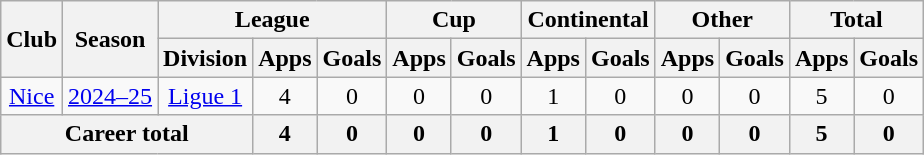<table class="wikitable" style="text-align:center">
<tr>
<th rowspan="2">Club</th>
<th rowspan="2">Season</th>
<th colspan="3">League</th>
<th colspan="2">Cup</th>
<th colspan="2">Continental</th>
<th colspan="2">Other</th>
<th colspan="2">Total</th>
</tr>
<tr>
<th>Division</th>
<th>Apps</th>
<th>Goals</th>
<th>Apps</th>
<th>Goals</th>
<th>Apps</th>
<th>Goals</th>
<th>Apps</th>
<th>Goals</th>
<th>Apps</th>
<th>Goals</th>
</tr>
<tr>
<td><a href='#'>Nice</a></td>
<td><a href='#'>2024–25</a></td>
<td><a href='#'>Ligue 1</a></td>
<td>4</td>
<td>0</td>
<td>0</td>
<td>0</td>
<td>1</td>
<td>0</td>
<td>0</td>
<td>0</td>
<td>5</td>
<td>0</td>
</tr>
<tr>
<th colspan="3">Career total</th>
<th>4</th>
<th>0</th>
<th>0</th>
<th>0</th>
<th>1</th>
<th>0</th>
<th>0</th>
<th>0</th>
<th>5</th>
<th>0</th>
</tr>
</table>
